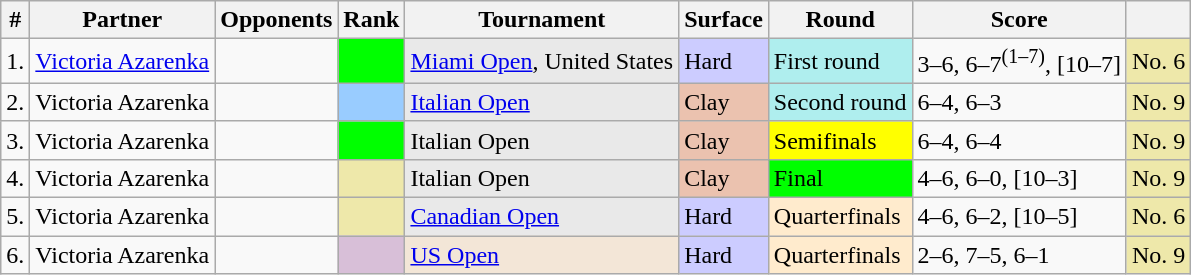<table class="wikitable sortable">
<tr>
<th>#</th>
<th>Partner</th>
<th>Opponents</th>
<th>Rank</th>
<th>Tournament</th>
<th>Surface</th>
<th>Round</th>
<th>Score</th>
<th></th>
</tr>
<tr>
<td>1.</td>
<td> <a href='#'>Victoria Azarenka</a></td>
<td></td>
<td bgcolor=lime></td>
<td bgcolor=e9e9e9><a href='#'>Miami Open</a>, United States</td>
<td bgcolor=ccccff>Hard</td>
<td bgcolor=afeeee>First round</td>
<td>3–6, 6–7<sup>(1–7)</sup>, [10–7]</td>
<td bgcolor=eee8aa>No. 6</td>
</tr>
<tr>
<td>2.</td>
<td> Victoria Azarenka</td>
<td></td>
<td bgcolor=99ccff></td>
<td bgcolor=e9e9e9><a href='#'>Italian Open</a></td>
<td bgcolor=ebc2af>Clay</td>
<td bgcolor=afeeee>Second round</td>
<td>6–4, 6–3</td>
<td bgcolor=eee8aa>No. 9</td>
</tr>
<tr>
<td>3.</td>
<td> Victoria Azarenka</td>
<td></td>
<td bgcolor=lime></td>
<td bgcolor=e9e9e9>Italian Open</td>
<td bgcolor=ebc2af>Clay</td>
<td bgcolor=yellow>Semifinals</td>
<td>6–4, 6–4</td>
<td bgcolor=eee8aa>No. 9</td>
</tr>
<tr>
<td>4.</td>
<td> Victoria Azarenka</td>
<td></td>
<td bgcolor=eee8aa></td>
<td bgcolor=e9e9e9>Italian Open</td>
<td bgcolor=ebc2af>Clay</td>
<td bgcolor=lime>Final</td>
<td>4–6, 6–0, [10–3]</td>
<td bgcolor=eee8aa>No. 9</td>
</tr>
<tr>
<td>5.</td>
<td> Victoria Azarenka</td>
<td></td>
<td bgcolor=eee8aa></td>
<td bgcolor=e9e9e9><a href='#'>Canadian Open</a></td>
<td bgcolor=ccccff>Hard</td>
<td bgcolor=ffebcd>Quarterfinals</td>
<td>4–6, 6–2, [10–5]</td>
<td bgcolor=eee8aa>No. 6</td>
</tr>
<tr>
<td>6.</td>
<td> Victoria Azarenka</td>
<td></td>
<td bgcolor=thistle></td>
<td bgcolor=f3e6d7><a href='#'>US Open</a></td>
<td bgcolor=ccccff>Hard</td>
<td bgcolor=ffebcd>Quarterfinals</td>
<td>2–6, 7–5, 6–1</td>
<td bgcolor=eee8aa>No. 9</td>
</tr>
</table>
